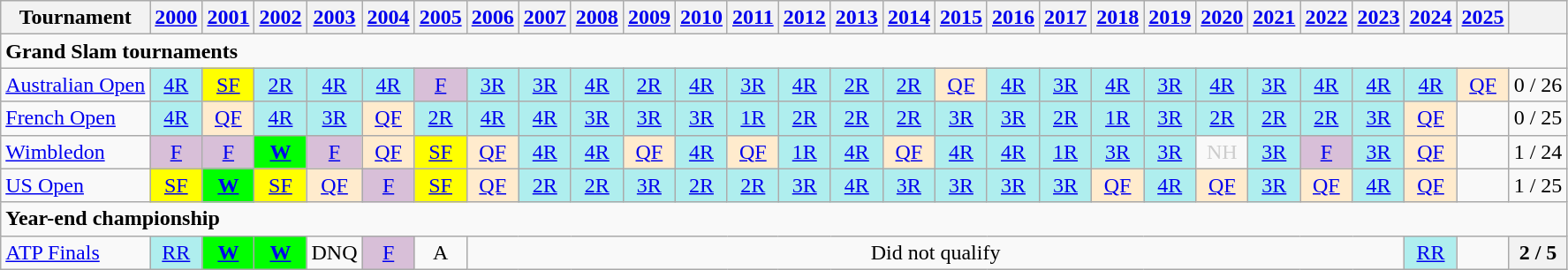<table class="wikitable" style="text-align:center">
<tr>
<th>Tournament</th>
<th><a href='#'>2000</a></th>
<th><a href='#'>2001</a></th>
<th><a href='#'>2002</a></th>
<th><a href='#'>2003</a></th>
<th><a href='#'>2004</a></th>
<th><a href='#'>2005</a></th>
<th><a href='#'>2006</a></th>
<th><a href='#'>2007</a></th>
<th><a href='#'>2008</a></th>
<th><a href='#'>2009</a></th>
<th><a href='#'>2010</a></th>
<th><a href='#'>2011</a></th>
<th><a href='#'>2012</a></th>
<th><a href='#'>2013</a></th>
<th><a href='#'>2014</a></th>
<th><a href='#'>2015</a></th>
<th><a href='#'>2016</a></th>
<th><a href='#'>2017</a></th>
<th><a href='#'>2018</a></th>
<th><a href='#'>2019</a></th>
<th><a href='#'>2020</a></th>
<th><a href='#'>2021</a></th>
<th><a href='#'>2022</a></th>
<th><a href='#'>2023</a></th>
<th><a href='#'>2024</a></th>
<th><a href='#'>2025</a></th>
<th></th>
</tr>
<tr>
<td colspan="29" style="text-align:left;"><strong>Grand Slam tournaments</strong></td>
</tr>
<tr>
<td align="left"><a href='#'>Australian Open</a></td>
<td bgcolor="afeeee"><a href='#'>4R</a></td>
<td style="background:yellow;"><a href='#'>SF</a></td>
<td bgcolor="afeeee"><a href='#'>2R</a></td>
<td bgcolor="afeeee"><a href='#'>4R</a></td>
<td bgcolor="afeeee"><a href='#'>4R</a></td>
<td style="background:thistle;"><a href='#'>F</a></td>
<td bgcolor="afeeee"><a href='#'>3R</a></td>
<td bgcolor="afeeee"><a href='#'>3R</a></td>
<td bgcolor="afeeee"><a href='#'>4R</a></td>
<td bgcolor="afeeee"><a href='#'>2R</a></td>
<td bgcolor="afeeee"><a href='#'>4R</a></td>
<td bgcolor="afeeee"><a href='#'>3R</a></td>
<td bgcolor="afeeee"><a href='#'>4R</a></td>
<td bgcolor="afeeee"><a href='#'>2R</a></td>
<td bgcolor="afeeee"><a href='#'>2R</a></td>
<td bgcolor="ffebcd"><a href='#'>QF</a></td>
<td bgcolor="afeeee"><a href='#'>4R</a></td>
<td bgcolor="afeeee"><a href='#'>3R</a></td>
<td bgcolor="afeeee"><a href='#'>4R</a></td>
<td bgcolor="afeeee"><a href='#'>3R</a></td>
<td bgcolor="afeeee"><a href='#'>4R</a></td>
<td bgcolor="afeeee"><a href='#'>3R</a></td>
<td bgcolor="afeeee"><a href='#'>4R</a></td>
<td bgcolor="afeeee"><a href='#'>4R</a></td>
<td bgcolor="afeeee"><a href='#'>4R</a></td>
<td bgcolor="ffebcd"><a href='#'>QF</a></td>
<td>0 / 26</td>
</tr>
<tr>
<td align="left"><a href='#'>French Open</a></td>
<td bgcolor="afeeee"><a href='#'>4R</a></td>
<td bgcolor="ffebcd"><a href='#'>QF</a></td>
<td bgcolor="afeeee"><a href='#'>4R</a></td>
<td bgcolor="afeeee"><a href='#'>3R</a></td>
<td bgcolor="ffebcd"><a href='#'>QF</a></td>
<td bgcolor="afeeee"><a href='#'>2R</a></td>
<td bgcolor="afeeee"><a href='#'>4R</a></td>
<td bgcolor="afeeee"><a href='#'>4R</a></td>
<td bgcolor="afeeee"><a href='#'>3R</a></td>
<td bgcolor="afeeee"><a href='#'>3R</a></td>
<td bgcolor="afeeee"><a href='#'>3R</a></td>
<td bgcolor="afeeee"><a href='#'>1R</a></td>
<td bgcolor="afeeee"><a href='#'>2R</a></td>
<td bgcolor="afeeee"><a href='#'>2R</a></td>
<td bgcolor="afeeee"><a href='#'>2R</a></td>
<td bgcolor="afeeee"><a href='#'>3R</a></td>
<td bgcolor="afeeee"><a href='#'>3R</a></td>
<td bgcolor="afeeee"><a href='#'>2R</a></td>
<td bgcolor="afeeee"><a href='#'>1R</a></td>
<td bgcolor="afeeee"><a href='#'>3R</a></td>
<td bgcolor="afeeee"><a href='#'>2R</a></td>
<td bgcolor="afeeee"><a href='#'>2R</a></td>
<td bgcolor="afeeee"><a href='#'>2R</a></td>
<td bgcolor="afeeee"><a href='#'>3R</a></td>
<td bgcolor="ffebcd"><a href='#'>QF</a></td>
<td></td>
<td>0 / 25</td>
</tr>
<tr>
<td align="left"><a href='#'>Wimbledon</a></td>
<td style="background:thistle;"><a href='#'>F</a></td>
<td style="background:thistle;"><a href='#'>F</a></td>
<td bgcolor="lime"><a href='#'><strong>W</strong></a></td>
<td style="background:thistle;"><a href='#'>F</a></td>
<td bgcolor="ffebcd"><a href='#'>QF</a></td>
<td style="background:yellow;"><a href='#'>SF</a></td>
<td bgcolor="ffebcd"><a href='#'>QF</a></td>
<td bgcolor="afeeee"><a href='#'>4R</a></td>
<td bgcolor="afeeee"><a href='#'>4R</a></td>
<td bgcolor="ffebcd"><a href='#'>QF</a></td>
<td bgcolor="afeeee"><a href='#'>4R</a></td>
<td bgcolor="ffebcd"><a href='#'>QF</a></td>
<td bgcolor="afeeee"><a href='#'>1R</a></td>
<td bgcolor="afeeee"><a href='#'>4R</a></td>
<td bgcolor="ffebcd"><a href='#'>QF</a></td>
<td bgcolor="afeeee"><a href='#'>4R</a></td>
<td bgcolor="afeeee"><a href='#'>4R</a></td>
<td bgcolor="afeeee"><a href='#'>1R</a></td>
<td bgcolor="afeeee"><a href='#'>3R</a></td>
<td bgcolor="afeeee"><a href='#'>3R</a></td>
<td colspan="1" style="color:#ccc">NH</td>
<td bgcolor="afeeee"><a href='#'>3R</a></td>
<td style="background:thistle;"><a href='#'>F</a></td>
<td bgcolor="afeeee"><a href='#'>3R</a></td>
<td bgcolor="ffebcd"><a href='#'>QF</a></td>
<td></td>
<td>1 / 24</td>
</tr>
<tr>
<td align="left"><a href='#'>US Open</a></td>
<td style="background:yellow;"><a href='#'>SF</a></td>
<td bgcolor="lime"><a href='#'><strong>W</strong></a></td>
<td style="background:yellow;"><a href='#'>SF</a></td>
<td bgcolor="ffebcd"><a href='#'>QF</a></td>
<td style="background:thistle;"><a href='#'>F</a></td>
<td style="background:yellow;"><a href='#'>SF</a></td>
<td bgcolor="ffebcd"><a href='#'>QF</a></td>
<td bgcolor="afeeee"><a href='#'>2R</a></td>
<td bgcolor="afeeee"><a href='#'>2R</a></td>
<td bgcolor="afeeee"><a href='#'>3R</a></td>
<td bgcolor="afeeee"><a href='#'>2R</a></td>
<td bgcolor="afeeee"><a href='#'>2R</a></td>
<td bgcolor="afeeee"><a href='#'>3R</a></td>
<td bgcolor="afeeee"><a href='#'>4R</a></td>
<td bgcolor="afeeee"><a href='#'>3R</a></td>
<td bgcolor="afeeee"><a href='#'>3R</a></td>
<td bgcolor="afeeee"><a href='#'>3R</a></td>
<td bgcolor="afeeee"><a href='#'>3R</a></td>
<td bgcolor="ffebcd"><a href='#'>QF</a></td>
<td bgcolor="afeeee"><a href='#'>4R</a></td>
<td bgcolor="ffebcd"><a href='#'>QF</a></td>
<td bgcolor="afeeee"><a href='#'>3R</a></td>
<td bgcolor="ffebcd"><a href='#'>QF</a></td>
<td bgcolor="afeeee"><a href='#'>4R</a></td>
<td bgcolor="ffebcd"><a href='#'>QF</a></td>
<td></td>
<td>1 / 25</td>
</tr>
<tr>
<td colspan="28" style="text-align:left;"><strong>Year-end championship</strong></td>
</tr>
<tr>
<td align="left"><a href='#'>ATP Finals</a></td>
<td bgcolor="afeeee"><a href='#'>RR</a></td>
<td bgcolor="lime"><a href='#'><strong>W</strong></a></td>
<td bgcolor="lime"><a href='#'><strong>W</strong></a></td>
<td>DNQ</td>
<td style="background:thistle;"><a href='#'>F</a></td>
<td>A</td>
<td colspan="18">Did not qualify</td>
<td bgcolor="afeeee"><a href='#'>RR</a></td>
<td></td>
<th>2 / 5</th>
</tr>
</table>
